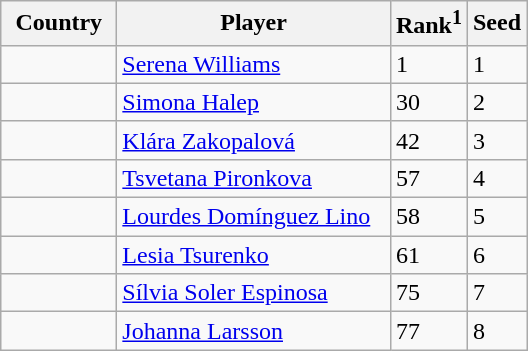<table class="sortable wikitable">
<tr>
<th width="70">Country</th>
<th width="175">Player</th>
<th>Rank<sup>1</sup></th>
<th>Seed</th>
</tr>
<tr>
<td></td>
<td><a href='#'>Serena Williams</a></td>
<td>1</td>
<td>1</td>
</tr>
<tr>
<td></td>
<td><a href='#'>Simona Halep</a></td>
<td>30</td>
<td>2</td>
</tr>
<tr>
<td></td>
<td><a href='#'>Klára Zakopalová</a></td>
<td>42</td>
<td>3</td>
</tr>
<tr>
<td></td>
<td><a href='#'>Tsvetana Pironkova</a></td>
<td>57</td>
<td>4</td>
</tr>
<tr>
<td></td>
<td><a href='#'>Lourdes Domínguez Lino</a></td>
<td>58</td>
<td>5</td>
</tr>
<tr>
<td></td>
<td><a href='#'>Lesia Tsurenko</a></td>
<td>61</td>
<td>6</td>
</tr>
<tr>
<td></td>
<td><a href='#'>Sílvia Soler Espinosa</a></td>
<td>75</td>
<td>7</td>
</tr>
<tr>
<td></td>
<td><a href='#'>Johanna Larsson</a></td>
<td>77</td>
<td>8</td>
</tr>
</table>
